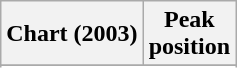<table class="wikitable sortable plainrowheaders" style="text-align:center">
<tr>
<th scope="col">Chart (2003)</th>
<th scope="col">Peak<br>position</th>
</tr>
<tr>
</tr>
<tr>
</tr>
</table>
